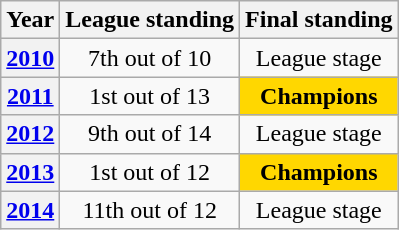<table class="wikitable" style="text-align:center;">
<tr>
<th>Year</th>
<th>League standing</th>
<th>Final standing</th>
</tr>
<tr>
<th><a href='#'>2010</a></th>
<td>7th out of 10</td>
<td>League stage</td>
</tr>
<tr>
<th><a href='#'>2011</a></th>
<td>1st out of 13</td>
<td style="background: gold;"><strong>Champions</strong></td>
</tr>
<tr>
<th><a href='#'>2012</a></th>
<td>9th out of 14</td>
<td>League stage</td>
</tr>
<tr>
<th><a href='#'>2013</a></th>
<td>1st out of 12</td>
<td style="background: gold;"><strong>Champions</strong></td>
</tr>
<tr>
<th><a href='#'>2014</a></th>
<td>11th out of 12</td>
<td>League stage</td>
</tr>
</table>
